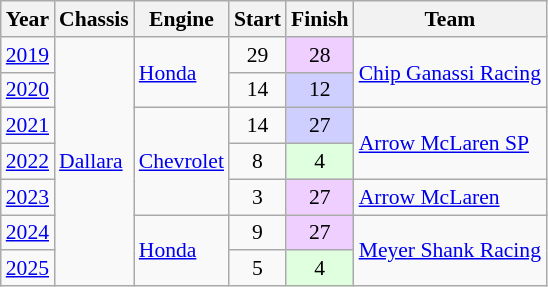<table class="wikitable" style="font-size: 90%;">
<tr>
<th>Year</th>
<th>Chassis</th>
<th>Engine</th>
<th>Start</th>
<th>Finish</th>
<th>Team</th>
</tr>
<tr>
<td><a href='#'>2019</a></td>
<td rowspan=7><a href='#'>Dallara</a></td>
<td rowspan=2><a href='#'>Honda</a></td>
<td align=center>29</td>
<td align=center style="background:#EFCFFF;">28</td>
<td rowspan=2 nowrap><a href='#'>Chip Ganassi Racing</a></td>
</tr>
<tr>
<td><a href='#'>2020</a></td>
<td align=center>14</td>
<td align=center style="background:#CFCFFF;">12</td>
</tr>
<tr>
<td><a href='#'>2021</a></td>
<td rowspan=3><a href='#'>Chevrolet</a></td>
<td align=center>14</td>
<td align=center style="background:#CFCFFF;">27</td>
<td rowspan=2><a href='#'>Arrow McLaren SP</a></td>
</tr>
<tr>
<td><a href='#'>2022</a></td>
<td align=center>8</td>
<td align=center style="background:#DFFFDF;">4</td>
</tr>
<tr>
<td><a href='#'>2023</a></td>
<td align=center>3</td>
<td align=center style="background:#EFCFFF;">27</td>
<td><a href='#'>Arrow McLaren</a></td>
</tr>
<tr>
<td><a href='#'>2024</a></td>
<td rowspan=2><a href='#'>Honda</a></td>
<td align=center>9</td>
<td align=center style="background:#EFCFFF;">27</td>
<td rowspan=2><a href='#'>Meyer Shank Racing</a></td>
</tr>
<tr>
<td><a href='#'>2025</a></td>
<td align=center>5</td>
<td align=center style="background:#DFFFDF;">4</td>
</tr>
</table>
